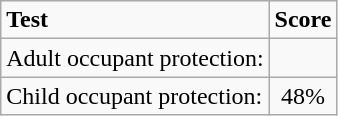<table class="wikitable">
<tr>
<td><strong>Test</strong></td>
<td><strong>Score</strong></td>
</tr>
<tr>
<td>Adult occupant protection:</td>
<td style="text-align:center;"></td>
</tr>
<tr>
<td>Child occupant protection:</td>
<td style="text-align:center;">48%</td>
</tr>
</table>
